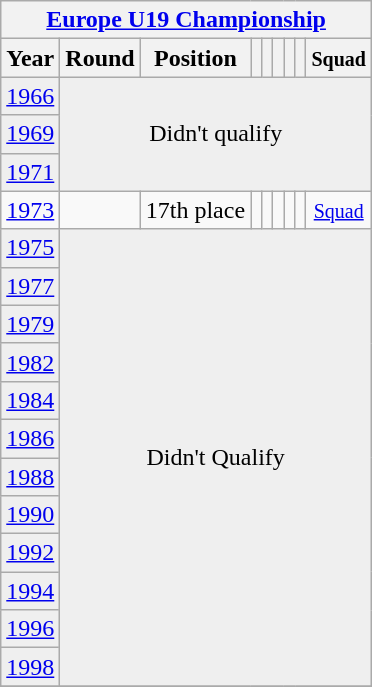<table class="wikitable" style="text-align: center;">
<tr>
<th colspan=9><a href='#'>Europe U19 Championship</a></th>
</tr>
<tr>
<th>Year</th>
<th>Round</th>
<th>Position</th>
<th></th>
<th></th>
<th></th>
<th></th>
<th></th>
<th><small>Squad</small></th>
</tr>
<tr bgcolor="efefef">
<td> <a href='#'>1966</a></td>
<td colspan=8 rowspan=3>Didn't qualify</td>
</tr>
<tr bgcolor="efefef">
<td> <a href='#'>1969</a></td>
</tr>
<tr bgcolor="efefef">
<td> <a href='#'>1971</a></td>
</tr>
<tr>
<td> <a href='#'>1973</a></td>
<td></td>
<td>17th place</td>
<td></td>
<td></td>
<td></td>
<td></td>
<td></td>
<td><small> <a href='#'>Squad</a></small></td>
</tr>
<tr bgcolor="efefef">
<td> <a href='#'>1975</a></td>
<td colspan=8 rowspan=12>Didn't Qualify</td>
</tr>
<tr bgcolor="efefef">
<td> <a href='#'>1977</a></td>
</tr>
<tr bgcolor="efefef">
<td> <a href='#'>1979</a></td>
</tr>
<tr bgcolor="efefef">
<td> <a href='#'>1982</a></td>
</tr>
<tr bgcolor="efefef">
<td> <a href='#'>1984</a></td>
</tr>
<tr bgcolor="efefef">
<td> <a href='#'>1986</a></td>
</tr>
<tr bgcolor="efefef">
<td> <a href='#'>1988</a></td>
</tr>
<tr bgcolor="efefef">
<td> <a href='#'>1990</a></td>
</tr>
<tr bgcolor="efefef">
<td> <a href='#'>1992</a></td>
</tr>
<tr bgcolor="efefef">
<td> <a href='#'>1994</a></td>
</tr>
<tr bgcolor="efefef">
<td> <a href='#'>1996</a></td>
</tr>
<tr bgcolor="efefef">
<td> <a href='#'>1998</a></td>
</tr>
<tr>
</tr>
</table>
